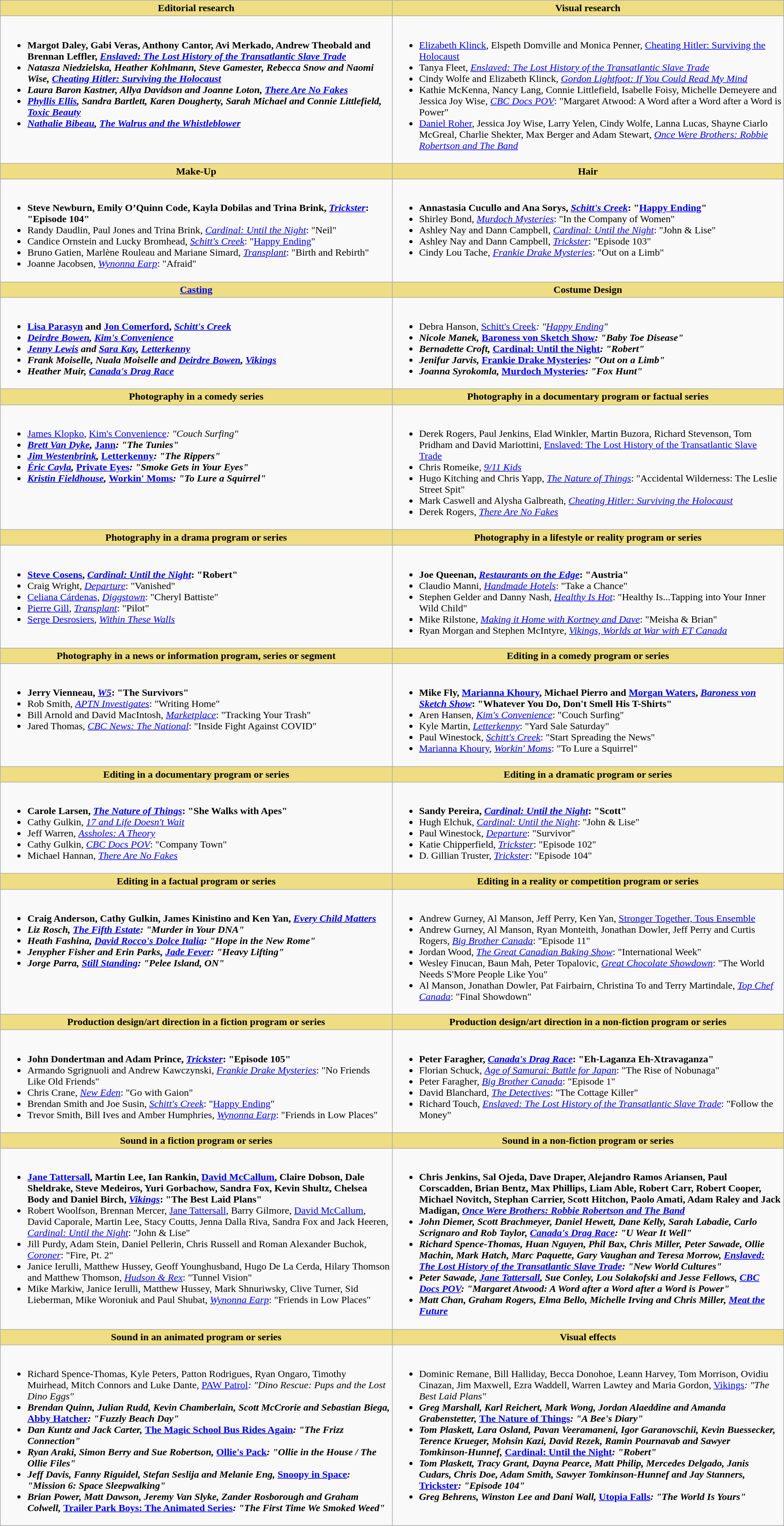<table class=wikitable width="100%">
<tr>
<th style="background:#EEDD82; width:50%">Editorial research</th>
<th style="background:#EEDD82; width:50%">Visual research</th>
</tr>
<tr>
<td valign="top"><br><ul><li> <strong>Margot Daley, Gabi Veras, Anthony Cantor, Avi Merkado, Andrew Theobald and Brennan Leffler, <em><a href='#'>Enslaved: The Lost History of the Transatlantic Slave Trade</a><strong><em></li><li>Natasza Niedzielska, Heather Kohlmann, Steve Gamester, Rebecca Snow and Naomi Wise, </em><a href='#'>Cheating Hitler: Surviving the Holocaust</a><em></li><li>Laura Baron Kastner, Allya Davidson and Joanne Loton, </em><a href='#'>There Are No Fakes</a><em></li><li><a href='#'>Phyllis Ellis</a>, Sandra Bartlett, Karen Dougherty, Sarah Michael and Connie Littlefield, </em><a href='#'>Toxic Beauty</a><em></li><li><a href='#'>Nathalie Bibeau</a>, </em><a href='#'>The Walrus and the Whistleblower</a><em></li></ul></td>
<td valign="top"><br><ul><li> </strong><a href='#'>Elizabeth Klinck</a>, Elspeth Domville and Monica Penner, </em><a href='#'>Cheating Hitler: Surviving the Holocaust</a></em></strong></li><li>Tanya Fleet, <em><a href='#'>Enslaved: The Lost History of the Transatlantic Slave Trade</a></em></li><li>Cindy Wolfe and Elizabeth Klinck, <em><a href='#'>Gordon Lightfoot: If You Could Read My Mind</a></em></li><li>Kathie McKenna, Nancy Lang, Connie Littlefield, Isabelle Foisy, Michelle Demeyere and Jessica Joy Wise, <em><a href='#'>CBC Docs POV</a></em>: "Margaret Atwood: A Word after a Word after a Word is Power"</li><li><a href='#'>Daniel Roher</a>, Jessica Joy Wise, Larry Yelen, Cindy Wolfe, Lanna Lucas, Shayne Ciarlo McGreal, Charlie Shekter, Max Berger and Adam Stewart, <em><a href='#'>Once Were Brothers: Robbie Robertson and The Band</a></em></li></ul></td>
</tr>
<tr>
<th style="background:#EEDD82; width:50%">Make-Up</th>
<th style="background:#EEDD82; width:50%">Hair</th>
</tr>
<tr>
<td valign="top"><br><ul><li> <strong>Steve Newburn, Emily O’Quinn Code, Kayla Dobilas and Trina Brink, <em><a href='#'>Trickster</a></em>: "Episode 104"</strong></li><li>Randy Daudlin, Paul Jones and Trina Brink, <em><a href='#'>Cardinal: Until the Night</a></em>: "Neil"</li><li>Candice Ornstein and Lucky Bromhead, <em><a href='#'>Schitt's Creek</a></em>: "<a href='#'>Happy Ending</a>"</li><li>Bruno Gatien, Marlène Rouleau and Mariane Simard, <em><a href='#'>Transplant</a></em>: "Birth and Rebirth"</li><li>Joanne Jacobsen, <em><a href='#'>Wynonna Earp</a></em>: "Afraid"</li></ul></td>
<td valign="top"><br><ul><li> <strong>Annastasia Cucullo and Ana Sorys, <em><a href='#'>Schitt's Creek</a></em>: "<a href='#'>Happy Ending</a>"</strong></li><li>Shirley Bond, <em><a href='#'>Murdoch Mysteries</a></em>: "In the Company of Women"</li><li>Ashley Nay and Dann Campbell, <em><a href='#'>Cardinal: Until the Night</a></em>: "John & Lise"</li><li>Ashley Nay and Dann Campbell, <em><a href='#'>Trickster</a></em>: "Episode 103"</li><li>Cindy Lou Tache, <em><a href='#'>Frankie Drake Mysteries</a></em>: "Out on a Limb"</li></ul></td>
</tr>
<tr>
<th style="background:#EEDD82; width:50%"><a href='#'>Casting</a></th>
<th style="background:#EEDD82; width:50%">Costume Design</th>
</tr>
<tr>
<td valign="top"><br><ul><li> <strong><a href='#'>Lisa Parasyn</a> and <a href='#'>Jon Comerford</a>, <em><a href='#'>Schitt's Creek</a><strong><em></li><li><a href='#'>Deirdre Bowen</a>, </em><a href='#'>Kim's Convenience</a><em></li><li><a href='#'>Jenny Lewis</a> and <a href='#'>Sara Kay</a>, </em><a href='#'>Letterkenny</a><em></li><li>Frank Moiselle, Nuala Moiselle and <a href='#'>Deirdre Bowen</a>, </em><a href='#'>Vikings</a><em></li><li>Heather Muir, </em><a href='#'>Canada's Drag Race</a><em></li></ul></td>
<td valign="top"><br><ul><li> </strong>Debra Hanson, </em><a href='#'>Schitt's Creek</a><em>: "<a href='#'>Happy Ending</a>"<strong></li><li>Nicole Manek, </em><a href='#'>Baroness von Sketch Show</a><em>: "Baby Toe Disease"</li><li>Bernadette Croft, </em><a href='#'>Cardinal: Until the Night</a><em>: "Robert"</li><li>Jenifur Jarvis, </em><a href='#'>Frankie Drake Mysteries</a><em>: "Out on a Limb"</li><li>Joanna Syrokomla, </em><a href='#'>Murdoch Mysteries</a><em>: "Fox Hunt"</li></ul></td>
</tr>
<tr>
<th style="background:#EEDD82; width:50%">Photography in a comedy series</th>
<th style="background:#EEDD82; width:50%">Photography in a documentary program or factual series</th>
</tr>
<tr>
<td valign="top"><br><ul><li> </strong><a href='#'>James Klopko</a>, </em><a href='#'>Kim's Convenience</a><em>: "Couch Surfing"<strong></li><li><a href='#'>Brett Van Dyke</a>, </em><a href='#'>Jann</a><em>: "The Tunies"</li><li><a href='#'>Jim Westenbrink</a>, </em><a href='#'>Letterkenny</a><em>: "The Rippers"</li><li><a href='#'>Éric Cayla</a>, </em><a href='#'>Private Eyes</a><em>: "Smoke Gets in Your Eyes"</li><li><a href='#'>Kristin Fieldhouse</a>, </em><a href='#'>Workin' Moms</a><em>: "To Lure a Squirrel"</li></ul></td>
<td valign="top"><br><ul><li> </strong>Derek Rogers, Paul Jenkins, Elad Winkler, Martin Buzora, Richard Stevenson, Tom Pridham and David Mariottini, </em><a href='#'>Enslaved: The Lost History of the Transatlantic Slave Trade</a></em></strong></li><li>Chris Romeike, <em><a href='#'>9/11 Kids</a></em></li><li>Hugo Kitching and Chris Yapp, <em><a href='#'>The Nature of Things</a></em>: "Accidental Wilderness: The Leslie Street Spit"</li><li>Mark Caswell and Alysha Galbreath, <em><a href='#'>Cheating Hitler: Surviving the Holocaust</a></em></li><li>Derek Rogers, <em><a href='#'>There Are No Fakes</a></em></li></ul></td>
</tr>
<tr>
<th style="background:#EEDD82; width:50%">Photography in a drama program or series</th>
<th style="background:#EEDD82; width:50%">Photography in a lifestyle or reality program or series</th>
</tr>
<tr>
<td valign="top"><br><ul><li> <strong><a href='#'>Steve Cosens</a>, <em><a href='#'>Cardinal: Until the Night</a></em>: "Robert"</strong></li><li>Craig Wright, <em><a href='#'>Departure</a></em>: "Vanished"</li><li><a href='#'>Celiana Cárdenas</a>, <em><a href='#'>Diggstown</a></em>: "Cheryl Battiste"</li><li><a href='#'>Pierre Gill</a>, <em><a href='#'>Transplant</a></em>: "Pilot"</li><li><a href='#'>Serge Desrosiers</a>, <em><a href='#'>Within These Walls</a></em></li></ul></td>
<td valign="top"><br><ul><li> <strong>Joe Queenan, <em><a href='#'>Restaurants on the Edge</a></em>: "Austria"</strong></li><li>Claudio Manni, <em><a href='#'>Handmade Hotels</a></em>: "Take a Chance"</li><li>Stephen Gelder and Danny Nash, <em><a href='#'>Healthy Is Hot</a></em>: "Healthy Is...Tapping into Your Inner Wild Child"</li><li>Mike Rilstone, <em><a href='#'>Making it Home with Kortney and Dave</a></em>: "Meisha & Brian"</li><li>Ryan Morgan and Stephen McIntyre, <em><a href='#'>Vikings, Worlds at War with ET Canada</a></em></li></ul></td>
</tr>
<tr>
<th style="background:#EEDD82; width:50%">Photography in a news or information program, series or segment</th>
<th style="background:#EEDD82; width:50%">Editing in a comedy program or series</th>
</tr>
<tr>
<td valign="top"><br><ul><li> <strong>Jerry Vienneau, <em><a href='#'>W5</a></em>: "The Survivors"</strong></li><li>Rob Smith, <em><a href='#'>APTN Investigates</a></em>: "Writing Home"</li><li>Bill Arnold and David MacIntosh, <em><a href='#'>Marketplace</a></em>: "Tracking Your Trash"</li><li>Jared Thomas, <em><a href='#'>CBC News: The National</a></em>: "Inside Fight Against COVID"</li></ul></td>
<td valign="top"><br><ul><li> <strong>Mike Fly, <a href='#'>Marianna Khoury</a>, Michael Pierro and <a href='#'>Morgan Waters</a>, <em><a href='#'>Baroness von Sketch Show</a></em>: "Whatever You Do, Don't Smell His T-Shirts"</strong></li><li>Aren Hansen, <em><a href='#'>Kim's Convenience</a></em>: "Couch Surfing"</li><li>Kyle Martin, <em><a href='#'>Letterkenny</a></em>: "Yard Sale Saturday"</li><li>Paul Winestock, <em><a href='#'>Schitt's Creek</a></em>: "Start Spreading the News"</li><li><a href='#'>Marianna Khoury</a>, <em><a href='#'>Workin' Moms</a></em>: "To Lure a Squirrel"</li></ul></td>
</tr>
<tr>
<th style="background:#EEDD82; width:50%">Editing in a documentary program or series</th>
<th style="background:#EEDD82; width:50%">Editing in a dramatic program or series</th>
</tr>
<tr>
<td valign="top"><br><ul><li> <strong>Carole Larsen, <em><a href='#'>The Nature of Things</a></em>: "She Walks with Apes"</strong></li><li>Cathy Gulkin, <em><a href='#'>17 and Life Doesn't Wait</a></em></li><li>Jeff Warren, <em><a href='#'>Assholes: A Theory</a></em></li><li>Cathy Gulkin, <em><a href='#'>CBC Docs POV</a></em>: "Company Town"</li><li>Michael Hannan, <em><a href='#'>There Are No Fakes</a></em></li></ul></td>
<td valign="top"><br><ul><li> <strong>Sandy Pereira, <em><a href='#'>Cardinal: Until the Night</a></em>: "Scott"</strong></li><li>Hugh Elchuk, <em><a href='#'>Cardinal: Until the Night</a></em>: "John & Lise"</li><li>Paul Winestock, <em><a href='#'>Departure</a></em>: "Survivor"</li><li>Katie Chipperfield, <em><a href='#'>Trickster</a></em>: "Episode 102"</li><li>D. Gillian Truster, <em><a href='#'>Trickster</a></em>: "Episode 104"</li></ul></td>
</tr>
<tr>
<th style="background:#EEDD82; width:50%">Editing in a factual program or series</th>
<th style="background:#EEDD82; width:50%">Editing in a reality or competition program or series</th>
</tr>
<tr>
<td valign="top"><br><ul><li> <strong>Craig Anderson, Cathy Gulkin, James Kinistino and Ken Yan, <em><a href='#'>Every Child Matters</a><strong><em></li><li>Liz Rosch, </em><a href='#'>The Fifth Estate</a><em>: "Murder in Your DNA"</li><li>Heath Fashina, </em><a href='#'>David Rocco's Dolce Italia</a><em>: "Hope in the New Rome"</li><li>Jenypher Fisher and Erin Parks, </em><a href='#'>Jade Fever</a><em>: "Heavy Lifting"</li><li>Jorge Parra, </em><a href='#'>Still Standing</a><em>: "Pelee Island, ON"</li></ul></td>
<td valign="top"><br><ul><li> </strong>Andrew Gurney, Al Manson, Jeff Perry, Ken Yan, </em><a href='#'>Stronger Together, Tous Ensemble</a></em></strong></li><li>Andrew Gurney, Al Manson, Ryan Monteith, Jonathan Dowler, Jeff Perry and Curtis Rogers, <em><a href='#'>Big Brother Canada</a></em>: "Episode 11"</li><li>Jordan Wood, <em><a href='#'>The Great Canadian Baking Show</a></em>: "International Week"</li><li>Wesley Finucan, Baun Mah, Peter Topalovic, <em><a href='#'>Great Chocolate Showdown</a></em>: "The World Needs S'More People Like You"</li><li>Al Manson, Jonathan Dowler, Pat Fairbairn, Christina To and Terry Martindale, <em><a href='#'>Top Chef Canada</a></em>: "Final Showdown"</li></ul></td>
</tr>
<tr>
<th style="background:#EEDD82; width:50%">Production design/art direction in a fiction program or series</th>
<th style="background:#EEDD82; width:50%">Production design/art direction in a non-fiction program or series</th>
</tr>
<tr>
<td valign="top"><br><ul><li> <strong>John Dondertman and Adam Prince, <em><a href='#'>Trickster</a></em>: "Episode 105"</strong></li><li>Armando Sgrignuoli and Andrew Kawczynski, <em><a href='#'>Frankie Drake Mysteries</a></em>: "No Friends Like Old Friends"</li><li>Chris Crane, <em><a href='#'>New Eden</a></em>: "Go with Gaion"</li><li>Brendan Smith and Joe Susin, <em><a href='#'>Schitt's Creek</a></em>: "<a href='#'>Happy Ending</a>"</li><li>Trevor Smith, Bill Ives and Amber Humphries, <em><a href='#'>Wynonna Earp</a></em>: "Friends in Low Places"</li></ul></td>
<td valign="top"><br><ul><li> <strong>Peter Faragher, <em><a href='#'>Canada's Drag Race</a></em>: "Eh-Laganza Eh-Xtravaganza"</strong></li><li>Florian Schuck, <em><a href='#'>Age of Samurai: Battle for Japan</a></em>: "The Rise of Nobunaga"</li><li>Peter Faragher, <em><a href='#'>Big Brother Canada</a></em>: "Episode 1"</li><li>David Blanchard, <em><a href='#'>The Detectives</a></em>: "The Cottage Killer"</li><li>Richard Touch, <em><a href='#'>Enslaved: The Lost History of the Transatlantic Slave Trade</a></em>: "Follow the Money"</li></ul></td>
</tr>
<tr>
<th style="background:#EEDD82; width:50%">Sound in a fiction program or series</th>
<th style="background:#EEDD82; width:50%">Sound in a non-fiction program or series</th>
</tr>
<tr>
<td valign="top"><br><ul><li> <strong><a href='#'>Jane Tattersall</a>, Martin Lee, Ian Rankin, <a href='#'>David McCallum</a>, Claire Dobson, Dale Sheldrake, Steve Medeiros, Yuri Gorbachow, Sandra Fox, Kevin Shultz, Chelsea Body and Daniel Birch, <em><a href='#'>Vikings</a></em>: "The Best Laid Plans"</strong></li><li>Robert Woolfson, Brennan Mercer, <a href='#'>Jane Tattersall</a>, Barry Gilmore, <a href='#'>David McCallum</a>, David Caporale, Martin Lee, Stacy Coutts, Jenna Dalla Riva, Sandra Fox and Jack Heeren, <em><a href='#'>Cardinal: Until the Night</a></em>: "John & Lise"</li><li>Jill Purdy, Adam Stein, Daniel Pellerin, Chris Russell and Roman Alexander Buchok, <em><a href='#'>Coroner</a></em>: "Fire, Pt. 2"</li><li>Janice Ierulli, Matthew Hussey, Geoff Younghusband, Hugo De La Cerda, Hilary Thomson and Matthew Thomson, <em><a href='#'>Hudson & Rex</a></em>: "Tunnel Vision"</li><li>Mike Markiw, Janice Ierulli, Matthew Hussey, Mark Shnuriwsky, Clive Turner, Sid Lieberman, Mike Woroniuk and Paul Shubat, <em><a href='#'>Wynonna Earp</a></em>: "Friends in Low Places"</li></ul></td>
<td valign="top"><br><ul><li> <strong>Chris Jenkins, Sal Ojeda, Dave Draper, Alejandro Ramos Ariansen, Paul Corscadden, Brian Bentz, Max Phillips, Liam Able, Robert Carr, Robert Cooper, Michael Novitch, Stephan Carrier, Scott Hitchon, Paolo Amati, Adam Raley and Jack Madigan, <em><a href='#'>Once Were Brothers: Robbie Robertson and The Band</a><strong><em></li><li>John Diemer, Scott Brachmeyer, Daniel Hewett, Dane Kelly, Sarah Labadie, Carlo Scrignaro and Rob Taylor, </em><a href='#'>Canada's Drag Race</a><em>: "U Wear It Well"</li><li>Richard Spence-Thomas, Huan Nguyen, Phil Bax, Chris Miller, Peter Sawade, Ollie Machin, Mark Hatch, Marc Paquette, Gary Vaughan and Teresa Morrow, </em><a href='#'>Enslaved: The Lost History of the Transatlantic Slave Trade</a><em>: "New World Cultures"</li><li>Peter Sawade, <a href='#'>Jane Tattersall</a>, Sue Conley, Lou Solakofski and Jesse Fellows, </em><a href='#'>CBC Docs POV</a><em>: "Margaret Atwood: A Word after a Word after a Word is Power"</li><li>Matt Chan, Graham Rogers, Elma Bello, Michelle Irving and Chris Miller, </em><a href='#'>Meat the Future</a><em></li></ul></td>
</tr>
<tr>
<th style="background:#EEDD82; width:50%">Sound in an animated program or series</th>
<th style="background:#EEDD82; width:50%">Visual effects</th>
</tr>
<tr>
<td valign="top"><br><ul><li> </strong>Richard Spence-Thomas, Kyle Peters, Patton Rodrigues, Ryan Ongaro, Timothy Muirhead, Mitch Connors and Luke Dante, </em><a href='#'>PAW Patrol</a><em>: "Dino Rescue: Pups and the Lost Dino Eggs"<strong></li><li>Brendan Quinn, Julian Rudd, Kevin Chamberlain, Scott McCrorie and Sebastian Biega, </em><a href='#'>Abby Hatcher</a><em>: "Fuzzly Beach Day"</li><li>Dan Kuntz and Jack Carter, </em><a href='#'>The Magic School Bus Rides Again</a><em>: "The Frizz Connection"</li><li>Ryan Araki, Simon Berry and Sue Robertson, </em><a href='#'>Ollie's Pack</a><em>: "Ollie in the House / The Ollie Files"</li><li>Jeff Davis, Fanny Riguidel, Stefan Seslija and Melanie Eng, </em><a href='#'>Snoopy in Space</a><em>: "Mission 6: Space Sleepwalking"</li><li>Brian Power, Matt Dawson, Jeremy Van Slyke, Zander Rosborough and Graham Colwell, </em><a href='#'>Trailer Park Boys: The Animated Series</a><em>: "The First Time We Smoked Weed"</li></ul></td>
<td valign="top"><br><ul><li> </strong>Dominic Remane, Bill Halliday, Becca Donohoe, Leann Harvey, Tom Morrison, Ovidiu Cinazan, Jim Maxwell, Ezra Waddell, Warren Lawtey and Maria Gordon, </em><a href='#'>Vikings</a><em>: "The Best Laid Plans"<strong></li><li>Greg Marshall, Karl Reichert, Mark Wong, Jordan Alaeddine and Amanda Grabenstetter, </em><a href='#'>The Nature of Things</a><em>: "A Bee's Diary"</li><li>Tom Plaskett, Lara Osland, Pavan Veeramaneni, Igor Garanovschii, Kevin Buessecker, Terence Krueger, Mohsin Kazi, David Rezek, Ramin Pournavab and Sawyer Tomkinson-Hunnef, </em><a href='#'>Cardinal: Until the Night</a><em>: "Robert"</li><li>Tom Plaskett, Tracy Grant, Dayna Pearce, Matt Philip, Mercedes Delgado, Janis Cudars, Chris Doe, Adam Smith, Sawyer Tomkinson-Hunnef and Jay Stanners, </em><a href='#'>Trickster</a><em>: "Episode 104"</li><li>Greg Behrens, Winston Lee and Dani Wall, </em><a href='#'>Utopia Falls</a><em>: "The World Is Yours"</li></ul></td>
</tr>
</table>
